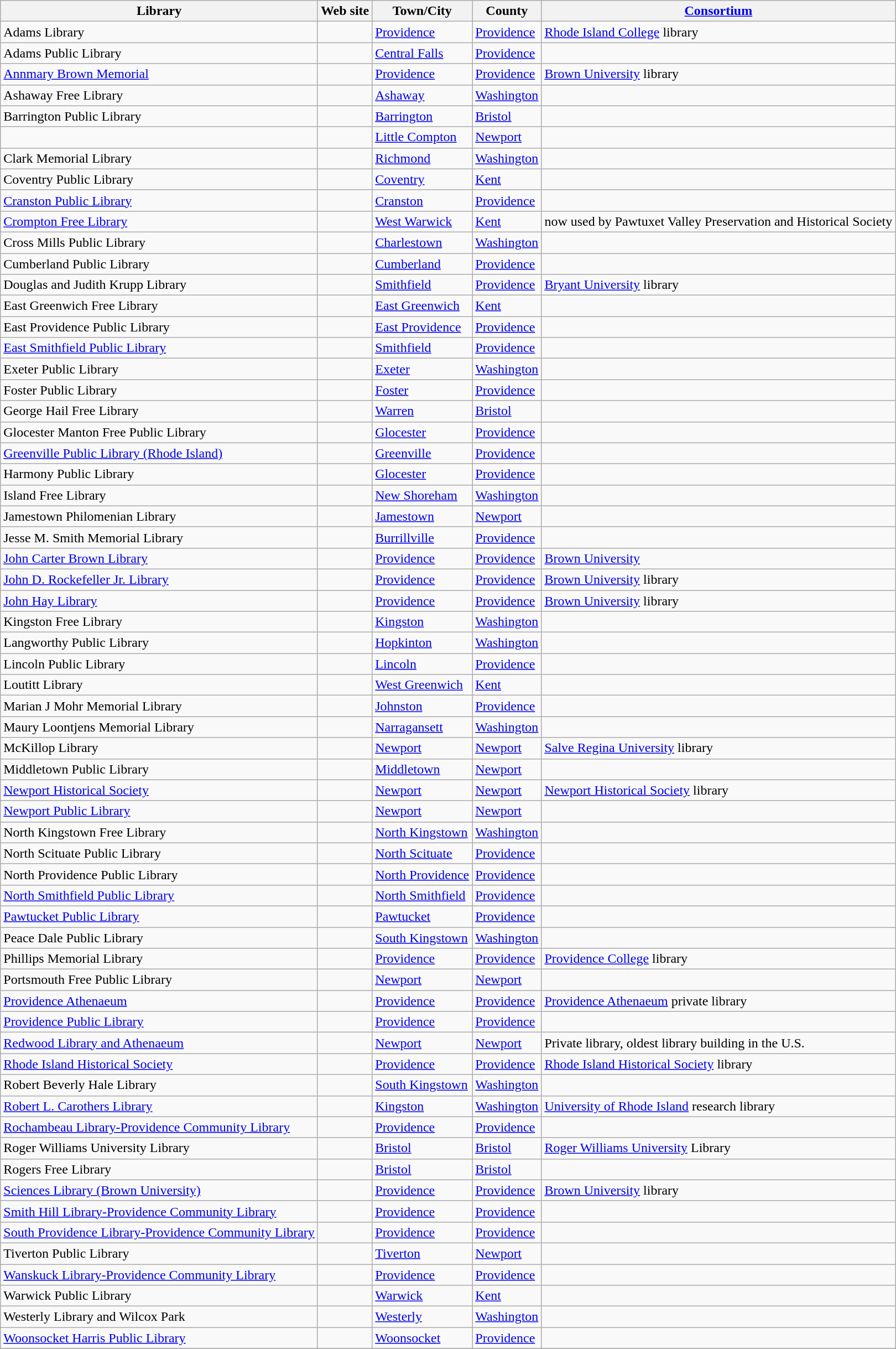<table class="wikitable sortable">
<tr>
<th>Library</th>
<th>Web site</th>
<th>Town/City</th>
<th>County</th>
<th><a href='#'>Consortium</a></th>
</tr>
<tr>
<td>Adams Library</td>
<td></td>
<td><a href='#'>Providence</a></td>
<td><a href='#'>Providence</a></td>
<td><a href='#'>Rhode Island College</a> library</td>
</tr>
<tr>
<td>Adams Public Library</td>
<td></td>
<td><a href='#'>Central Falls</a></td>
<td><a href='#'>Providence</a></td>
<td></td>
</tr>
<tr>
<td><a href='#'>Annmary Brown Memorial</a></td>
<td></td>
<td><a href='#'>Providence</a></td>
<td><a href='#'>Providence</a></td>
<td><a href='#'>Brown University</a> library</td>
</tr>
<tr>
<td>Ashaway Free Library</td>
<td></td>
<td><a href='#'>Ashaway</a></td>
<td><a href='#'>Washington</a></td>
<td></td>
</tr>
<tr>
<td>Barrington Public Library</td>
<td></td>
<td><a href='#'>Barrington</a></td>
<td><a href='#'>Bristol</a></td>
<td></td>
</tr>
<tr>
<td></td>
<td></td>
<td><a href='#'>Little Compton</a></td>
<td><a href='#'>Newport</a></td>
<td></td>
</tr>
<tr>
<td>Clark Memorial Library</td>
<td></td>
<td><a href='#'>Richmond</a></td>
<td><a href='#'>Washington</a></td>
<td></td>
</tr>
<tr>
<td>Coventry Public Library</td>
<td></td>
<td><a href='#'>Coventry</a></td>
<td><a href='#'>Kent</a></td>
<td></td>
</tr>
<tr>
<td><a href='#'>Cranston Public Library</a></td>
<td></td>
<td><a href='#'>Cranston</a></td>
<td><a href='#'>Providence</a></td>
<td></td>
</tr>
<tr>
<td><a href='#'>Crompton Free Library</a></td>
<td></td>
<td><a href='#'>West Warwick</a></td>
<td><a href='#'>Kent</a></td>
<td>now used by Pawtuxet Valley Preservation and Historical Society</td>
</tr>
<tr>
<td>Cross Mills Public Library</td>
<td></td>
<td><a href='#'>Charlestown</a></td>
<td><a href='#'>Washington</a></td>
<td></td>
</tr>
<tr>
<td>Cumberland Public Library</td>
<td></td>
<td><a href='#'>Cumberland</a></td>
<td><a href='#'>Providence</a></td>
<td></td>
</tr>
<tr>
<td>Douglas and Judith Krupp Library</td>
<td></td>
<td><a href='#'>Smithfield</a></td>
<td><a href='#'>Providence</a></td>
<td><a href='#'>Bryant University</a> library</td>
</tr>
<tr>
<td>East Greenwich Free Library</td>
<td></td>
<td><a href='#'>East Greenwich</a></td>
<td><a href='#'>Kent</a></td>
<td></td>
</tr>
<tr>
<td>East Providence Public Library</td>
<td></td>
<td><a href='#'>East Providence</a></td>
<td><a href='#'>Providence</a></td>
<td></td>
</tr>
<tr>
<td><a href='#'>East Smithfield Public Library</a></td>
<td></td>
<td><a href='#'>Smithfield</a></td>
<td><a href='#'>Providence</a></td>
<td></td>
</tr>
<tr>
<td>Exeter Public Library</td>
<td></td>
<td><a href='#'>Exeter</a></td>
<td><a href='#'>Washington</a></td>
<td></td>
</tr>
<tr>
<td>Foster Public Library</td>
<td></td>
<td><a href='#'>Foster</a></td>
<td><a href='#'>Providence</a></td>
<td></td>
</tr>
<tr>
<td>George Hail Free Library</td>
<td></td>
<td><a href='#'>Warren</a></td>
<td><a href='#'>Bristol</a></td>
<td></td>
</tr>
<tr>
<td>Glocester Manton Free Public Library</td>
<td></td>
<td><a href='#'>Glocester</a></td>
<td><a href='#'>Providence</a></td>
<td></td>
</tr>
<tr>
<td><a href='#'>Greenville Public Library (Rhode Island)</a></td>
<td></td>
<td><a href='#'>Greenville</a></td>
<td><a href='#'>Providence</a></td>
<td></td>
</tr>
<tr>
<td>Harmony Public Library</td>
<td></td>
<td><a href='#'>Glocester</a></td>
<td><a href='#'>Providence</a></td>
<td></td>
</tr>
<tr>
<td>Island Free Library</td>
<td></td>
<td><a href='#'>New Shoreham</a></td>
<td><a href='#'>Washington</a></td>
<td></td>
</tr>
<tr>
<td>Jamestown Philomenian Library</td>
<td></td>
<td><a href='#'>Jamestown</a></td>
<td><a href='#'>Newport</a></td>
<td></td>
</tr>
<tr>
<td>Jesse M. Smith Memorial Library</td>
<td></td>
<td><a href='#'>Burrillville</a></td>
<td><a href='#'>Providence</a></td>
<td></td>
</tr>
<tr>
<td><a href='#'>John Carter Brown Library</a></td>
<td></td>
<td><a href='#'>Providence</a></td>
<td><a href='#'>Providence</a></td>
<td><a href='#'>Brown University</a></td>
</tr>
<tr>
<td><a href='#'>John D. Rockefeller Jr. Library</a></td>
<td></td>
<td><a href='#'>Providence</a></td>
<td><a href='#'>Providence</a></td>
<td><a href='#'>Brown University</a> library</td>
</tr>
<tr>
<td><a href='#'>John Hay Library</a></td>
<td></td>
<td><a href='#'>Providence</a></td>
<td><a href='#'>Providence</a></td>
<td><a href='#'>Brown University</a> library</td>
</tr>
<tr>
<td>Kingston Free Library</td>
<td></td>
<td><a href='#'>Kingston</a></td>
<td><a href='#'>Washington</a></td>
<td></td>
</tr>
<tr>
<td>Langworthy Public Library</td>
<td></td>
<td><a href='#'>Hopkinton</a></td>
<td><a href='#'>Washington</a></td>
<td></td>
</tr>
<tr>
<td>Lincoln Public Library</td>
<td></td>
<td><a href='#'>Lincoln</a></td>
<td><a href='#'>Providence</a></td>
<td></td>
</tr>
<tr>
<td>Loutitt Library</td>
<td></td>
<td><a href='#'>West Greenwich</a></td>
<td><a href='#'>Kent</a></td>
<td></td>
</tr>
<tr>
<td>Marian J Mohr Memorial Library</td>
<td></td>
<td><a href='#'>Johnston</a></td>
<td><a href='#'>Providence</a></td>
<td></td>
</tr>
<tr>
<td>Maury Loontjens Memorial Library</td>
<td></td>
<td><a href='#'>Narragansett</a></td>
<td><a href='#'>Washington</a></td>
<td></td>
</tr>
<tr>
<td>McKillop Library</td>
<td></td>
<td><a href='#'>Newport</a></td>
<td><a href='#'>Newport</a></td>
<td><a href='#'>Salve Regina University</a> library</td>
</tr>
<tr>
<td>Middletown Public Library</td>
<td></td>
<td><a href='#'>Middletown</a></td>
<td><a href='#'>Newport</a></td>
<td></td>
</tr>
<tr>
<td><a href='#'>Newport Historical Society</a></td>
<td></td>
<td><a href='#'>Newport</a></td>
<td><a href='#'>Newport</a></td>
<td><a href='#'>Newport Historical Society</a> library</td>
</tr>
<tr>
<td><a href='#'>Newport Public Library</a></td>
<td></td>
<td><a href='#'>Newport</a></td>
<td><a href='#'>Newport</a></td>
<td></td>
</tr>
<tr>
<td>North Kingstown Free Library</td>
<td></td>
<td><a href='#'>North Kingstown</a></td>
<td><a href='#'>Washington</a></td>
<td></td>
</tr>
<tr>
<td>North Scituate Public Library</td>
<td></td>
<td><a href='#'>North Scituate</a></td>
<td><a href='#'>Providence</a></td>
<td></td>
</tr>
<tr>
<td>North Providence Public Library</td>
<td></td>
<td><a href='#'>North Providence</a></td>
<td><a href='#'>Providence</a></td>
<td></td>
</tr>
<tr>
<td><a href='#'>North Smithfield Public Library</a></td>
<td></td>
<td><a href='#'>North Smithfield</a></td>
<td><a href='#'>Providence</a></td>
<td></td>
</tr>
<tr>
<td><a href='#'>Pawtucket Public Library</a></td>
<td></td>
<td><a href='#'>Pawtucket</a></td>
<td><a href='#'>Providence</a></td>
<td></td>
</tr>
<tr>
<td>Peace Dale Public Library</td>
<td></td>
<td><a href='#'>South Kingstown</a></td>
<td><a href='#'>Washington</a></td>
<td></td>
</tr>
<tr>
<td>Phillips Memorial Library</td>
<td></td>
<td><a href='#'>Providence</a></td>
<td><a href='#'>Providence</a></td>
<td><a href='#'>Providence College</a> library</td>
</tr>
<tr>
<td>Portsmouth Free Public Library</td>
<td></td>
<td><a href='#'>Newport</a></td>
<td><a href='#'>Newport</a></td>
<td></td>
</tr>
<tr>
<td><a href='#'>Providence Athenaeum</a></td>
<td></td>
<td><a href='#'>Providence</a></td>
<td><a href='#'>Providence</a></td>
<td><a href='#'>Providence Athenaeum</a> private library</td>
</tr>
<tr>
<td><a href='#'>Providence Public Library</a></td>
<td></td>
<td><a href='#'>Providence</a></td>
<td><a href='#'>Providence</a></td>
<td></td>
</tr>
<tr>
<td><a href='#'>Redwood Library and Athenaeum</a></td>
<td></td>
<td><a href='#'>Newport</a></td>
<td><a href='#'>Newport</a></td>
<td>Private library, oldest library building in the U.S.</td>
</tr>
<tr>
<td><a href='#'>Rhode Island Historical Society</a></td>
<td></td>
<td><a href='#'>Providence</a></td>
<td><a href='#'>Providence</a></td>
<td><a href='#'>Rhode Island Historical Society</a> library</td>
</tr>
<tr>
<td>Robert Beverly Hale Library</td>
<td></td>
<td><a href='#'>South Kingstown</a></td>
<td><a href='#'>Washington</a></td>
<td></td>
</tr>
<tr>
<td><a href='#'>Robert L. Carothers Library</a></td>
<td></td>
<td><a href='#'>Kingston</a></td>
<td><a href='#'>Washington</a></td>
<td><a href='#'>University of Rhode Island</a> research library</td>
</tr>
<tr>
<td><a href='#'>Rochambeau Library-Providence Community Library</a></td>
<td></td>
<td><a href='#'>Providence</a></td>
<td><a href='#'>Providence</a></td>
<td></td>
</tr>
<tr>
<td>Roger Williams University Library</td>
<td></td>
<td><a href='#'>Bristol</a></td>
<td><a href='#'>Bristol</a></td>
<td><a href='#'>Roger Williams University</a> Library</td>
</tr>
<tr>
<td>Rogers Free Library</td>
<td></td>
<td><a href='#'>Bristol</a></td>
<td><a href='#'>Bristol</a></td>
<td></td>
</tr>
<tr>
<td><a href='#'>Sciences Library (Brown University)</a></td>
<td></td>
<td><a href='#'>Providence</a></td>
<td><a href='#'>Providence</a></td>
<td><a href='#'>Brown University</a> library</td>
</tr>
<tr>
<td><a href='#'>Smith Hill Library-Providence Community Library</a></td>
<td></td>
<td><a href='#'>Providence</a></td>
<td><a href='#'>Providence</a></td>
<td></td>
</tr>
<tr>
<td><a href='#'>South Providence Library-Providence Community Library</a></td>
<td></td>
<td><a href='#'>Providence</a></td>
<td><a href='#'>Providence</a></td>
<td></td>
</tr>
<tr>
<td>Tiverton Public Library</td>
<td></td>
<td><a href='#'>Tiverton</a></td>
<td><a href='#'>Newport</a></td>
<td></td>
</tr>
<tr>
<td><a href='#'>Wanskuck Library-Providence Community Library</a></td>
<td></td>
<td><a href='#'>Providence</a></td>
<td><a href='#'>Providence</a></td>
<td></td>
</tr>
<tr>
<td>Warwick Public Library</td>
<td></td>
<td><a href='#'>Warwick</a></td>
<td><a href='#'>Kent</a></td>
<td></td>
</tr>
<tr>
<td>Westerly Library and Wilcox Park</td>
<td></td>
<td><a href='#'>Westerly</a></td>
<td><a href='#'>Washington</a></td>
<td></td>
</tr>
<tr>
<td><a href='#'>Woonsocket Harris Public Library</a></td>
<td></td>
<td><a href='#'>Woonsocket</a></td>
<td><a href='#'>Providence</a></td>
<td></td>
</tr>
<tr>
</tr>
</table>
